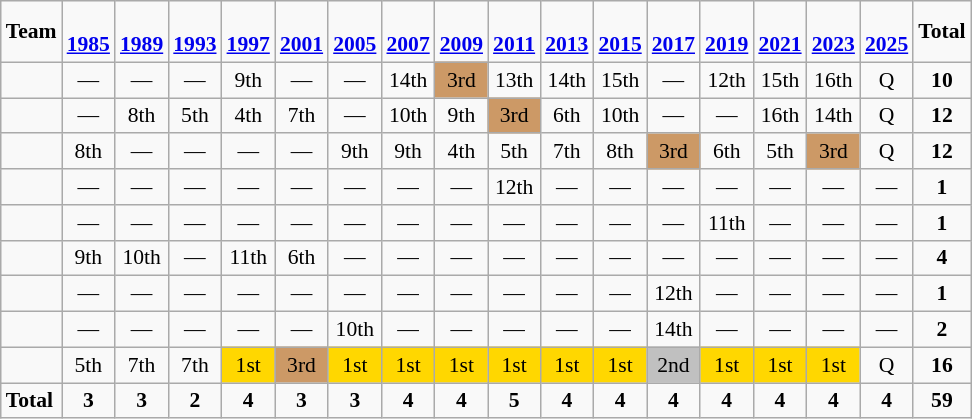<table class="wikitable" style="text-align:center; font-size:90%">
<tr bgcolor=>
<td><strong>Team</strong></td>
<td><strong><br><a href='#'>1985</a></strong></td>
<td><strong><br><a href='#'>1989</a></strong></td>
<td><strong><br><a href='#'>1993</a></strong></td>
<td><strong><br><a href='#'>1997</a></strong></td>
<td><strong><br><a href='#'>2001</a></strong></td>
<td><strong><br><a href='#'>2005</a></strong></td>
<td><strong><br><a href='#'>2007</a></strong></td>
<td><strong><br><a href='#'>2009</a></strong></td>
<td><strong><br><a href='#'>2011</a></strong></td>
<td><strong><br><a href='#'>2013</a></strong></td>
<td><strong><br><a href='#'>2015</a></strong></td>
<td><strong><br><a href='#'>2017</a></strong></td>
<td><strong><br><a href='#'>2019</a></strong></td>
<td><strong><br><a href='#'>2021</a></strong></td>
<td><strong><br><a href='#'>2023</a></strong></td>
<td><strong><br><a href='#'>2025</a></strong></td>
<td><strong>Total</strong></td>
</tr>
<tr>
<td align=left></td>
<td>—</td>
<td>—</td>
<td>—</td>
<td>9th</td>
<td>—</td>
<td>—</td>
<td>14th</td>
<td bgcolor=cc9966>3rd</td>
<td>13th</td>
<td>14th</td>
<td>15th</td>
<td>—</td>
<td>12th</td>
<td>15th</td>
<td>16th</td>
<td>Q</td>
<td><strong>10</strong></td>
</tr>
<tr>
<td align=left></td>
<td>—</td>
<td>8th</td>
<td>5th</td>
<td>4th</td>
<td>7th</td>
<td>—</td>
<td>10th</td>
<td>9th</td>
<td bgcolor=cc9966>3rd</td>
<td>6th</td>
<td>10th</td>
<td>—</td>
<td>—</td>
<td>16th</td>
<td>14th</td>
<td>Q</td>
<td><strong>12</strong></td>
</tr>
<tr>
<td align=left></td>
<td>8th</td>
<td>—</td>
<td>—</td>
<td>—</td>
<td>—</td>
<td>9th</td>
<td>9th</td>
<td>4th</td>
<td>5th</td>
<td>7th</td>
<td>8th</td>
<td bgcolor=cc9966>3rd</td>
<td>6th</td>
<td>5th</td>
<td bgcolor=cc9966>3rd</td>
<td>Q</td>
<td><strong>12</strong></td>
</tr>
<tr>
<td align=left></td>
<td>—</td>
<td>—</td>
<td>—</td>
<td>—</td>
<td>—</td>
<td>—</td>
<td>—</td>
<td>—</td>
<td>12th</td>
<td>—</td>
<td>—</td>
<td>—</td>
<td>—</td>
<td>—</td>
<td>—</td>
<td>—</td>
<td><strong>1</strong></td>
</tr>
<tr>
<td align=left></td>
<td>—</td>
<td>—</td>
<td>—</td>
<td>—</td>
<td>—</td>
<td>—</td>
<td>—</td>
<td>—</td>
<td>—</td>
<td>—</td>
<td>—</td>
<td>—</td>
<td>11th</td>
<td>—</td>
<td>—</td>
<td>—</td>
<td><strong>1</strong></td>
</tr>
<tr>
<td align=left></td>
<td>9th</td>
<td>10th</td>
<td>—</td>
<td>11th</td>
<td>6th</td>
<td>—</td>
<td>—</td>
<td>—</td>
<td>—</td>
<td>—</td>
<td>—</td>
<td>—</td>
<td>—</td>
<td>—</td>
<td>—</td>
<td>—</td>
<td><strong>4</strong></td>
</tr>
<tr>
<td align=left></td>
<td>—</td>
<td>—</td>
<td>—</td>
<td>—</td>
<td>—</td>
<td>—</td>
<td>—</td>
<td>—</td>
<td>—</td>
<td>—</td>
<td>—</td>
<td>12th</td>
<td>—</td>
<td>—</td>
<td>—</td>
<td>—</td>
<td><strong>1</strong></td>
</tr>
<tr>
<td align=left></td>
<td>—</td>
<td>—</td>
<td>—</td>
<td>—</td>
<td>—</td>
<td>10th</td>
<td>—</td>
<td>—</td>
<td>—</td>
<td>—</td>
<td>—</td>
<td>14th</td>
<td>—</td>
<td>—</td>
<td>—</td>
<td>—</td>
<td><strong>2</strong></td>
</tr>
<tr>
<td align=left></td>
<td>5th</td>
<td>7th</td>
<td>7th</td>
<td bgcolor=gold>1st</td>
<td bgcolor=cc9966>3rd</td>
<td bgcolor=gold>1st</td>
<td bgcolor=gold>1st</td>
<td bgcolor=gold>1st</td>
<td bgcolor=gold>1st</td>
<td bgcolor=gold>1st</td>
<td bgcolor=gold>1st</td>
<td bgcolor=silver>2nd</td>
<td bgcolor=gold>1st</td>
<td bgcolor=gold>1st</td>
<td bgcolor=gold>1st</td>
<td>Q</td>
<td><strong>16</strong></td>
</tr>
<tr>
<td align=left><strong>Total</strong></td>
<td><strong>3</strong></td>
<td><strong>3</strong></td>
<td><strong>2</strong></td>
<td><strong>4</strong></td>
<td><strong>3</strong></td>
<td><strong>3</strong></td>
<td><strong>4</strong></td>
<td><strong>4</strong></td>
<td><strong>5</strong></td>
<td><strong>4</strong></td>
<td><strong>4</strong></td>
<td><strong>4</strong></td>
<td><strong>4</strong></td>
<td><strong>4</strong></td>
<td><strong>4</strong></td>
<td><strong>4</strong></td>
<td><strong>59</strong></td>
</tr>
</table>
